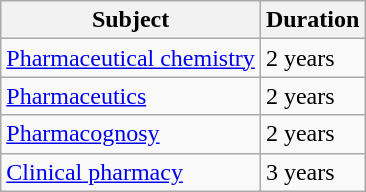<table class="wikitable">
<tr>
<th>Subject</th>
<th>Duration</th>
</tr>
<tr>
<td><a href='#'>Pharmaceutical chemistry</a></td>
<td>2  years</td>
</tr>
<tr>
<td><a href='#'>Pharmaceutics</a></td>
<td>2 years</td>
</tr>
<tr>
<td><a href='#'>Pharmacognosy</a></td>
<td>2 years</td>
</tr>
<tr>
<td><a href='#'>Clinical pharmacy</a></td>
<td>3 years</td>
</tr>
</table>
